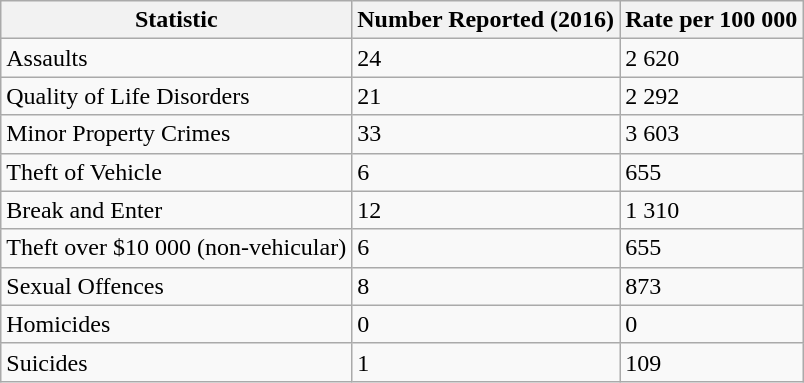<table class="wikitable sortable">
<tr>
<th>Statistic</th>
<th>Number Reported (2016)</th>
<th>Rate per 100 000</th>
</tr>
<tr>
<td>Assaults</td>
<td>24</td>
<td>2 620</td>
</tr>
<tr>
<td>Quality of Life Disorders</td>
<td>21</td>
<td>2 292</td>
</tr>
<tr>
<td>Minor Property Crimes</td>
<td>33</td>
<td>3 603</td>
</tr>
<tr>
<td>Theft of Vehicle</td>
<td>6</td>
<td>655</td>
</tr>
<tr>
<td>Break and Enter</td>
<td>12</td>
<td>1 310</td>
</tr>
<tr>
<td>Theft over $10 000 (non-vehicular)</td>
<td>6</td>
<td>655</td>
</tr>
<tr>
<td>Sexual Offences</td>
<td>8</td>
<td>873</td>
</tr>
<tr>
<td>Homicides</td>
<td>0</td>
<td>0</td>
</tr>
<tr>
<td>Suicides</td>
<td>1</td>
<td>109</td>
</tr>
</table>
